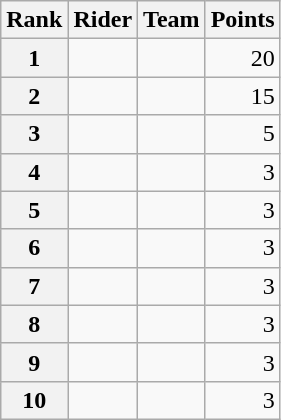<table class="wikitable" margin-bottom:0;">
<tr>
<th scope="col">Rank</th>
<th scope="col">Rider</th>
<th scope="col">Team</th>
<th scope="col">Points</th>
</tr>
<tr>
<th scope="row">1</th>
<td> </td>
<td></td>
<td align="right">20</td>
</tr>
<tr>
<th scope="row">2</th>
<td></td>
<td></td>
<td align="right">15</td>
</tr>
<tr>
<th scope="row">3</th>
<td></td>
<td></td>
<td align="right">5</td>
</tr>
<tr>
<th scope="row">4</th>
<td></td>
<td></td>
<td align="right">3</td>
</tr>
<tr>
<th scope="row">5</th>
<td></td>
<td></td>
<td align="right">3</td>
</tr>
<tr>
<th scope="row">6</th>
<td></td>
<td></td>
<td align="right">3</td>
</tr>
<tr>
<th scope="row">7</th>
<td></td>
<td></td>
<td align="right">3</td>
</tr>
<tr>
<th scope="row">8</th>
<td></td>
<td></td>
<td align="right">3</td>
</tr>
<tr>
<th scope="row">9</th>
<td></td>
<td></td>
<td align="right">3</td>
</tr>
<tr>
<th scope="row">10</th>
<td></td>
<td></td>
<td align="right">3</td>
</tr>
</table>
